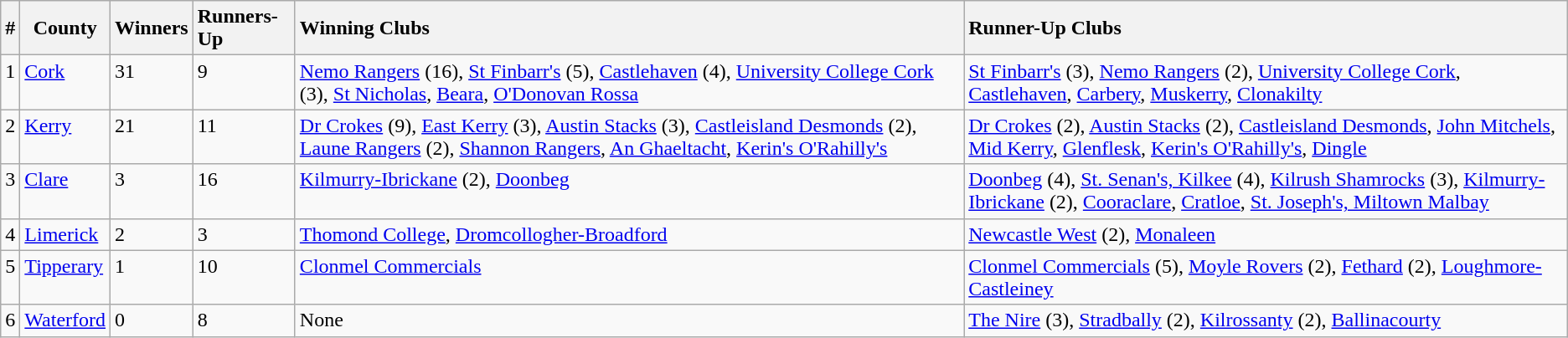<table class="wikitable">
<tr>
<th>#</th>
<th>County</th>
<th style="text-align:left">Winners</th>
<th style="text-align:left">Runners-Up</th>
<th style="text-align:left">Winning Clubs</th>
<th style="text-align:left">Runner-Up Clubs</th>
</tr>
<tr style="vertical-align:top">
<td>1</td>
<td><a href='#'>Cork</a></td>
<td>31</td>
<td>9</td>
<td><a href='#'>Nemo Rangers</a> (16), <a href='#'>St Finbarr's</a> (5), <a href='#'>Castlehaven</a> (4), <a href='#'>University College Cork</a> (3), <a href='#'>St Nicholas</a>, <a href='#'>Beara</a>, <a href='#'>O'Donovan Rossa</a></td>
<td><a href='#'>St Finbarr's</a> (3), <a href='#'>Nemo Rangers</a> (2), <a href='#'>University College Cork</a>, <a href='#'>Castlehaven</a>, <a href='#'>Carbery</a>, <a href='#'>Muskerry</a>, <a href='#'>Clonakilty</a></td>
</tr>
<tr style="vertical-align:top">
<td>2</td>
<td><a href='#'>Kerry</a></td>
<td>21</td>
<td>11</td>
<td><a href='#'>Dr Crokes</a> (9), <a href='#'>East Kerry</a> (3), <a href='#'>Austin Stacks</a> (3), <a href='#'>Castleisland Desmonds</a> (2), <a href='#'>Laune Rangers</a> (2), <a href='#'>Shannon Rangers</a>, <a href='#'>An Ghaeltacht</a>, <a href='#'>Kerin's O'Rahilly's</a></td>
<td><a href='#'>Dr Crokes</a> (2), <a href='#'>Austin Stacks</a> (2), <a href='#'>Castleisland Desmonds</a>, <a href='#'>John Mitchels</a>, <a href='#'>Mid Kerry</a>, <a href='#'>Glenflesk</a>, <a href='#'>Kerin's O'Rahilly's</a>, <a href='#'>Dingle</a></td>
</tr>
<tr style="vertical-align:top">
<td>3</td>
<td><a href='#'>Clare</a></td>
<td>3</td>
<td>16</td>
<td><a href='#'>Kilmurry-Ibrickane</a> (2), <a href='#'>Doonbeg</a></td>
<td><a href='#'>Doonbeg</a> (4), <a href='#'>St. Senan's, Kilkee</a> (4), <a href='#'>Kilrush Shamrocks</a> (3), <a href='#'>Kilmurry-Ibrickane</a> (2), <a href='#'>Cooraclare</a>, <a href='#'>Cratloe</a>, <a href='#'>St. Joseph's, Miltown Malbay</a></td>
</tr>
<tr style="vertical-align:top">
<td>4</td>
<td><a href='#'>Limerick</a></td>
<td>2</td>
<td>3</td>
<td><a href='#'>Thomond College</a>, <a href='#'>Dromcollogher-Broadford</a></td>
<td><a href='#'>Newcastle West</a> (2), <a href='#'>Monaleen</a></td>
</tr>
<tr style="vertical-align:top">
<td>5</td>
<td><a href='#'>Tipperary</a></td>
<td>1</td>
<td>10</td>
<td><a href='#'>Clonmel Commercials</a></td>
<td><a href='#'>Clonmel Commercials</a> (5), <a href='#'>Moyle Rovers</a> (2), <a href='#'>Fethard</a> (2), <a href='#'>Loughmore-Castleiney</a></td>
</tr>
<tr style="vertical-align:top">
<td>6</td>
<td><a href='#'>Waterford</a></td>
<td>0</td>
<td>8</td>
<td>None</td>
<td><a href='#'>The Nire</a> (3), <a href='#'>Stradbally</a> (2), <a href='#'>Kilrossanty</a> (2), <a href='#'>Ballinacourty</a></td>
</tr>
</table>
